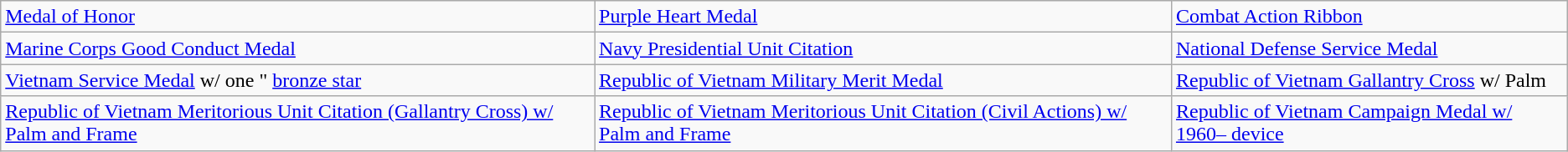<table class="wikitable">
<tr>
<td><a href='#'>Medal of Honor</a></td>
<td><a href='#'>Purple Heart Medal</a></td>
<td><a href='#'>Combat Action Ribbon</a></td>
</tr>
<tr>
<td><a href='#'>Marine Corps Good Conduct Medal</a></td>
<td><a href='#'>Navy Presidential Unit Citation</a></td>
<td><a href='#'>National Defense Service Medal</a></td>
</tr>
<tr>
<td><a href='#'>Vietnam Service Medal</a> w/ one " <a href='#'>bronze star</a></td>
<td><a href='#'>Republic of Vietnam Military Merit Medal</a></td>
<td><a href='#'>Republic of Vietnam Gallantry Cross</a> w/ Palm</td>
</tr>
<tr>
<td><a href='#'>Republic of Vietnam Meritorious Unit Citation (Gallantry Cross) w/ Palm and Frame</a></td>
<td><a href='#'>Republic of Vietnam Meritorious Unit Citation (Civil Actions) w/ Palm and Frame</a></td>
<td><a href='#'>Republic of Vietnam Campaign Medal w/ 1960– device</a></td>
</tr>
</table>
